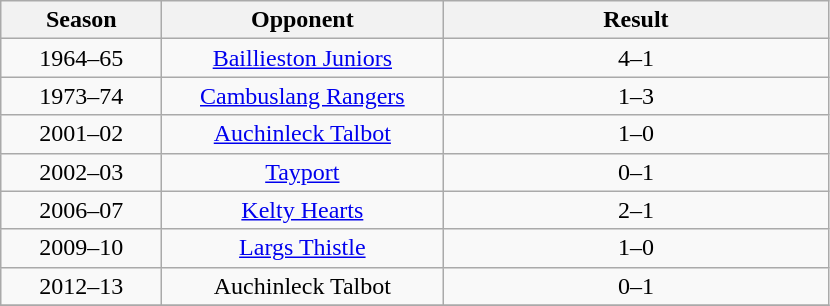<table class="wikitable" style="text-align: center;">
<tr>
<th width=100>Season</th>
<th width=180>Opponent</th>
<th width=250>Result</th>
</tr>
<tr>
<td>1964–65</td>
<td><a href='#'>Baillieston Juniors</a></td>
<td>4–1</td>
</tr>
<tr>
<td>1973–74</td>
<td><a href='#'>Cambuslang Rangers</a></td>
<td>1–3</td>
</tr>
<tr>
<td>2001–02</td>
<td><a href='#'>Auchinleck Talbot</a></td>
<td>1–0</td>
</tr>
<tr>
<td>2002–03</td>
<td><a href='#'>Tayport</a></td>
<td>0–1</td>
</tr>
<tr>
<td>2006–07</td>
<td><a href='#'>Kelty Hearts</a></td>
<td>2–1</td>
</tr>
<tr>
<td>2009–10</td>
<td><a href='#'>Largs Thistle</a></td>
<td>1–0</td>
</tr>
<tr>
<td>2012–13</td>
<td>Auchinleck Talbot</td>
<td>0–1</td>
</tr>
<tr>
</tr>
</table>
